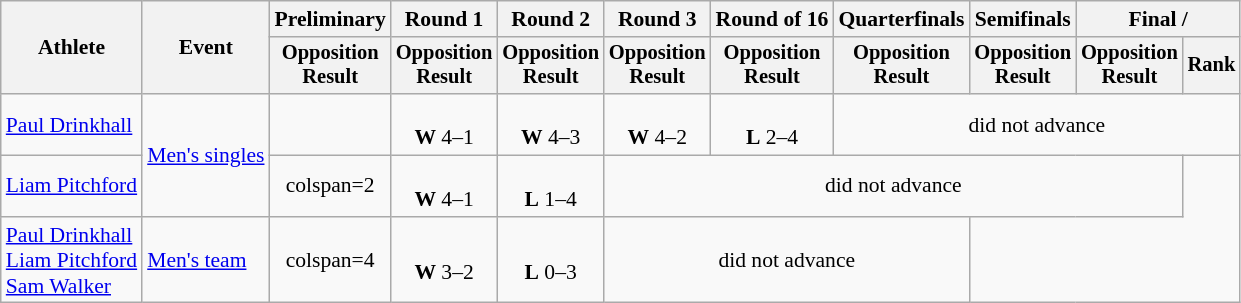<table class="wikitable" style="font-size:90%;">
<tr>
<th rowspan=2>Athlete</th>
<th rowspan=2>Event</th>
<th>Preliminary</th>
<th>Round 1</th>
<th>Round 2</th>
<th>Round 3</th>
<th>Round of 16</th>
<th>Quarterfinals</th>
<th>Semifinals</th>
<th colspan=2>Final / </th>
</tr>
<tr style="font-size:95%">
<th>Opposition<br>Result</th>
<th>Opposition<br>Result</th>
<th>Opposition<br>Result</th>
<th>Opposition<br>Result</th>
<th>Opposition<br>Result</th>
<th>Opposition<br>Result</th>
<th>Opposition<br>Result</th>
<th>Opposition<br>Result</th>
<th>Rank</th>
</tr>
<tr align=center>
<td align=left><a href='#'>Paul Drinkhall</a></td>
<td align=left rowspan=2><a href='#'>Men's singles</a></td>
<td></td>
<td><br><strong>W</strong> 4–1</td>
<td><br><strong>W</strong> 4–3</td>
<td><br><strong>W</strong> 4–2</td>
<td><br><strong>L</strong> 2–4</td>
<td colspan=4>did not advance</td>
</tr>
<tr align=center>
<td align=left><a href='#'>Liam Pitchford</a></td>
<td>colspan=2 </td>
<td><br><strong>W</strong> 4–1</td>
<td><br><strong>L</strong> 1–4</td>
<td colspan=5>did not advance</td>
</tr>
<tr align=center>
<td align=left><a href='#'>Paul Drinkhall</a><br><a href='#'>Liam Pitchford</a><br><a href='#'>Sam Walker</a></td>
<td align=left><a href='#'>Men's team</a></td>
<td>colspan=4 </td>
<td><br><strong>W</strong> 3–2</td>
<td><br><strong>L</strong> 0–3</td>
<td colspan=3>did not advance</td>
</tr>
</table>
